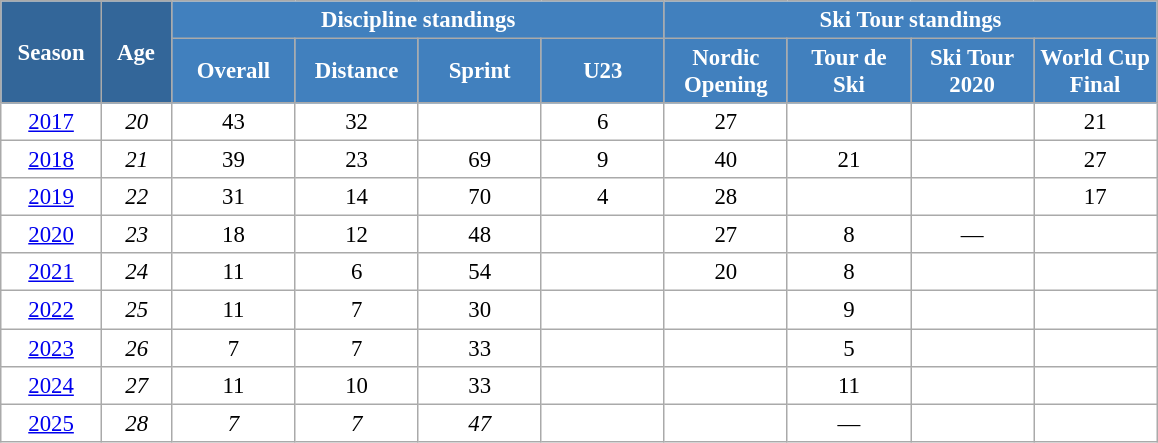<table class="wikitable" style="font-size:95%; text-align:center; border:grey solid 1px; border-collapse:collapse; background:#ffffff;">
<tr>
<th style="background-color:#369; color:white; width:60px;" rowspan="2"> Season </th>
<th style="background-color:#369; color:white; width:40px;" rowspan="2"> Age </th>
<th style="background-color:#4180be; color:white;" colspan="4">Discipline standings</th>
<th style="background-color:#4180be; color:white;" colspan="4">Ski Tour standings</th>
</tr>
<tr>
<th style="background-color:#4180be; color:white; width:75px;">Overall</th>
<th style="background-color:#4180be; color:white; width:75px;">Distance</th>
<th style="background-color:#4180be; color:white; width:75px;">Sprint</th>
<th style="background-color:#4180be; color:white; width:75px;">U23</th>
<th style="background-color:#4180be; color:white; width:75px;">Nordic<br>Opening</th>
<th style="background-color:#4180be; color:white; width:75px;">Tour de<br>Ski</th>
<th style="background-color:#4180be; color:white; width:75px;">Ski Tour<br>2020</th>
<th style="background-color:#4180be; color:white; width:75px;">World Cup<br>Final</th>
</tr>
<tr>
<td><a href='#'>2017</a></td>
<td><em>20</em></td>
<td>43</td>
<td>32</td>
<td></td>
<td>6</td>
<td>27</td>
<td></td>
<td></td>
<td>21</td>
</tr>
<tr>
<td><a href='#'>2018</a></td>
<td><em>21</em></td>
<td>39</td>
<td>23</td>
<td>69</td>
<td>9</td>
<td>40</td>
<td>21</td>
<td></td>
<td>27</td>
</tr>
<tr>
<td><a href='#'>2019</a></td>
<td><em>22</em></td>
<td>31</td>
<td>14</td>
<td>70</td>
<td>4</td>
<td>28</td>
<td></td>
<td></td>
<td>17</td>
</tr>
<tr>
<td><a href='#'>2020</a></td>
<td><em>23</em></td>
<td>18</td>
<td>12</td>
<td>48</td>
<td></td>
<td>27</td>
<td>8</td>
<td>—</td>
<td></td>
</tr>
<tr>
<td><a href='#'>2021</a></td>
<td><em>24</em></td>
<td>11</td>
<td>6</td>
<td>54</td>
<td></td>
<td>20</td>
<td>8</td>
<td></td>
<td></td>
</tr>
<tr>
<td><a href='#'>2022</a></td>
<td><em>25</em></td>
<td>11</td>
<td>7</td>
<td>30</td>
<td></td>
<td></td>
<td>9</td>
<td></td>
<td></td>
</tr>
<tr>
<td><a href='#'>2023</a></td>
<td><em>26</em></td>
<td>7</td>
<td>7</td>
<td>33</td>
<td></td>
<td></td>
<td>5</td>
<td></td>
<td></td>
</tr>
<tr>
<td><a href='#'>2024</a></td>
<td><em>27</em></td>
<td>11</td>
<td>10</td>
<td>33</td>
<td></td>
<td></td>
<td>11</td>
<td></td>
<td></td>
</tr>
<tr>
<td><a href='#'>2025</a></td>
<td><em>28</em></td>
<td><em>7</em></td>
<td><em>7</em></td>
<td><em>47</em></td>
<td></td>
<td></td>
<td>—</td>
<td></td>
<td></td>
</tr>
</table>
